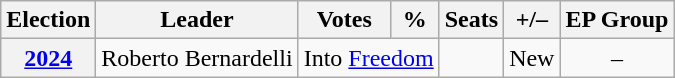<table class="wikitable" style="text-align:center">
<tr>
<th>Election</th>
<th>Leader</th>
<th>Votes</th>
<th>%</th>
<th>Seats</th>
<th>+/–</th>
<th>EP Group</th>
</tr>
<tr>
<th><a href='#'>2024</a></th>
<td>Roberto Bernardelli</td>
<td colspan="2">Into <a href='#'>Freedom</a></td>
<td></td>
<td>New</td>
<td>–</td>
</tr>
</table>
